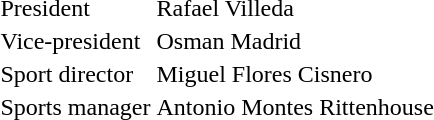<table>
<tr>
<td>President</td>
<td>Rafael Villeda</td>
</tr>
<tr>
<td>Vice-president</td>
<td>Osman Madrid</td>
</tr>
<tr>
<td>Sport director</td>
<td>Miguel Flores Cisnero</td>
</tr>
<tr>
<td>Sports manager</td>
<td>Antonio Montes Rittenhouse</td>
</tr>
</table>
